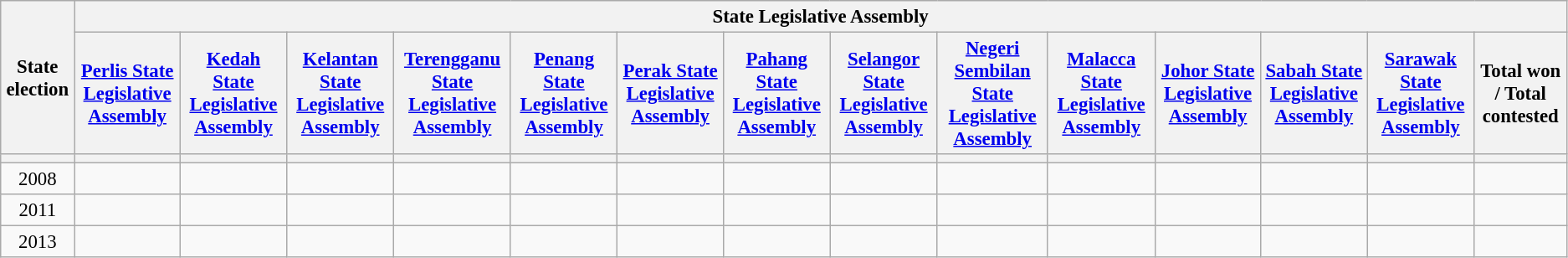<table class="wikitable sortable" style="text-align:center; font-size:95%;">
<tr>
<th rowspan=2>State election</th>
<th colspan=14>State Legislative Assembly</th>
</tr>
<tr>
<th><a href='#'>Perlis State Legislative Assembly</a></th>
<th><a href='#'>Kedah State Legislative Assembly</a></th>
<th><a href='#'>Kelantan State Legislative Assembly</a></th>
<th><a href='#'>Terengganu State Legislative Assembly</a></th>
<th><a href='#'>Penang State Legislative Assembly</a></th>
<th><a href='#'>Perak State Legislative Assembly</a></th>
<th><a href='#'>Pahang State Legislative Assembly</a></th>
<th><a href='#'>Selangor State Legislative Assembly</a></th>
<th><a href='#'>Negeri Sembilan State Legislative Assembly</a></th>
<th><a href='#'>Malacca State Legislative Assembly</a></th>
<th><a href='#'>Johor State Legislative Assembly</a></th>
<th><a href='#'>Sabah State Legislative Assembly</a></th>
<th><a href='#'>Sarawak State Legislative Assembly</a></th>
<th>Total won / Total contested</th>
</tr>
<tr>
<th></th>
<th></th>
<th></th>
<th></th>
<th></th>
<th></th>
<th></th>
<th></th>
<th></th>
<th></th>
<th></th>
<th></th>
<th></th>
<th></th>
<th></th>
</tr>
<tr>
<td>2008</td>
<td></td>
<td></td>
<td></td>
<td></td>
<td></td>
<td></td>
<td></td>
<td></td>
<td></td>
<td></td>
<td></td>
<td></td>
<td></td>
<td></td>
</tr>
<tr>
<td>2011</td>
<td></td>
<td></td>
<td></td>
<td></td>
<td></td>
<td></td>
<td></td>
<td></td>
<td></td>
<td></td>
<td></td>
<td></td>
<td></td>
<td></td>
</tr>
<tr>
<td>2013</td>
<td></td>
<td></td>
<td></td>
<td></td>
<td></td>
<td></td>
<td></td>
<td></td>
<td></td>
<td></td>
<td></td>
<td></td>
<td></td>
<td></td>
</tr>
</table>
